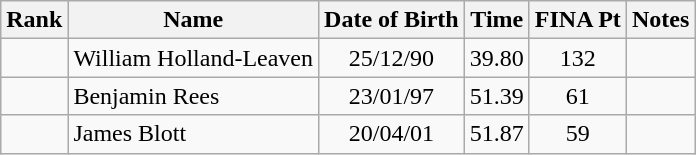<table class="wikitable sortable" style="text-align:center">
<tr>
<th>Rank</th>
<th>Name</th>
<th>Date of Birth</th>
<th>Time</th>
<th>FINA Pt</th>
<th>Notes</th>
</tr>
<tr>
<td></td>
<td align=left> William Holland-Leaven</td>
<td>25/12/90</td>
<td>39.80</td>
<td>132</td>
<td></td>
</tr>
<tr>
<td></td>
<td align=left> Benjamin Rees</td>
<td>23/01/97</td>
<td>51.39</td>
<td>61</td>
<td></td>
</tr>
<tr>
<td></td>
<td align=left> James Blott</td>
<td>20/04/01</td>
<td>51.87</td>
<td>59</td>
<td></td>
</tr>
</table>
